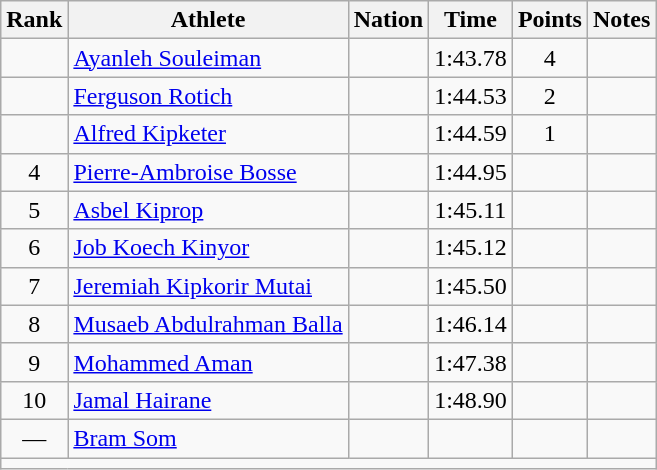<table class="wikitable mw-datatable sortable" style="text-align:center;">
<tr>
<th>Rank</th>
<th>Athlete</th>
<th>Nation</th>
<th>Time</th>
<th>Points</th>
<th>Notes</th>
</tr>
<tr>
<td></td>
<td align=left><a href='#'>Ayanleh Souleiman</a></td>
<td align=left></td>
<td>1:43.78</td>
<td>4</td>
<td></td>
</tr>
<tr>
<td></td>
<td align=left><a href='#'>Ferguson Rotich</a></td>
<td align=left></td>
<td>1:44.53</td>
<td>2</td>
<td></td>
</tr>
<tr>
<td></td>
<td align=left><a href='#'>Alfred Kipketer</a></td>
<td align=left></td>
<td>1:44.59</td>
<td>1</td>
<td></td>
</tr>
<tr>
<td>4</td>
<td align=left><a href='#'>Pierre-Ambroise Bosse</a></td>
<td align=left></td>
<td>1:44.95</td>
<td></td>
<td></td>
</tr>
<tr>
<td>5</td>
<td align=left><a href='#'>Asbel Kiprop</a></td>
<td align=left></td>
<td>1:45.11</td>
<td></td>
<td></td>
</tr>
<tr>
<td>6</td>
<td align=left><a href='#'>Job Koech Kinyor</a></td>
<td align=left></td>
<td>1:45.12</td>
<td></td>
<td></td>
</tr>
<tr>
<td>7</td>
<td align=left><a href='#'>Jeremiah Kipkorir Mutai</a></td>
<td align=left></td>
<td>1:45.50</td>
<td></td>
<td></td>
</tr>
<tr>
<td>8</td>
<td align=left><a href='#'>Musaeb Abdulrahman Balla</a></td>
<td align=left></td>
<td>1:46.14</td>
<td></td>
<td></td>
</tr>
<tr>
<td>9</td>
<td align=left><a href='#'>Mohammed Aman</a></td>
<td align=left></td>
<td>1:47.38</td>
<td></td>
<td></td>
</tr>
<tr>
<td>10</td>
<td align=left><a href='#'>Jamal Hairane</a></td>
<td align=left></td>
<td>1:48.90</td>
<td></td>
<td></td>
</tr>
<tr>
<td>—</td>
<td align=left><a href='#'>Bram Som</a></td>
<td align=left></td>
<td></td>
<td></td>
<td></td>
</tr>
<tr class="sortbottom">
<td colspan=6></td>
</tr>
</table>
